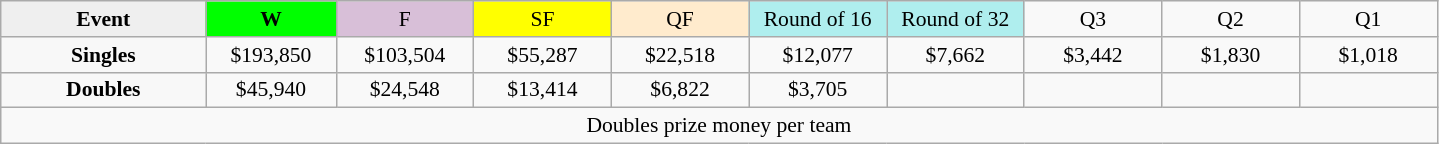<table class=wikitable style=font-size:90%;text-align:center>
<tr>
<td width=130 bgcolor=efefef><strong>Event</strong></td>
<td width=80 bgcolor=lime><strong>W</strong></td>
<td width=85 bgcolor=thistle>F</td>
<td width=85 bgcolor=ffff00>SF</td>
<td width=85 bgcolor=ffebcd>QF</td>
<td width=85 bgcolor=afeeee>Round of 16</td>
<td width=85 bgcolor=afeeee>Round of 32</td>
<td width=85>Q3</td>
<td width=85>Q2</td>
<td width=85>Q1</td>
</tr>
<tr>
<td style="background:#f8f8f8;"><strong>Singles</strong></td>
<td>$193,850</td>
<td>$103,504</td>
<td>$55,287</td>
<td>$22,518</td>
<td>$12,077</td>
<td>$7,662</td>
<td>$3,442</td>
<td>$1,830</td>
<td>$1,018</td>
</tr>
<tr>
<td style="background:#f8f8f8;"><strong>Doubles</strong></td>
<td>$45,940</td>
<td>$24,548</td>
<td>$13,414</td>
<td>$6,822</td>
<td>$3,705</td>
<td></td>
<td></td>
<td></td>
<td></td>
</tr>
<tr>
<td colspan=10>Doubles prize money per team</td>
</tr>
</table>
